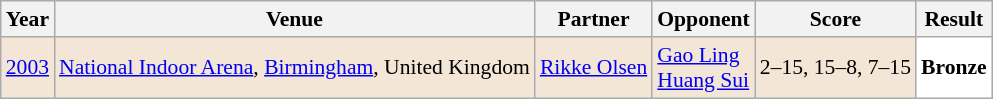<table class="sortable wikitable" style="font-size: 90%;">
<tr>
<th>Year</th>
<th>Venue</th>
<th>Partner</th>
<th>Opponent</th>
<th>Score</th>
<th>Result</th>
</tr>
<tr style="background:#F3E6D7">
<td align="center"><a href='#'>2003</a></td>
<td align="left"><a href='#'>National Indoor Arena</a>, <a href='#'>Birmingham</a>, United Kingdom</td>
<td align="left"> <a href='#'>Rikke Olsen</a></td>
<td align="left"> <a href='#'>Gao Ling</a> <br>  <a href='#'>Huang Sui</a></td>
<td align="left">2–15, 15–8, 7–15</td>
<td style="text-align:left; background:white"> <strong>Bronze</strong></td>
</tr>
</table>
